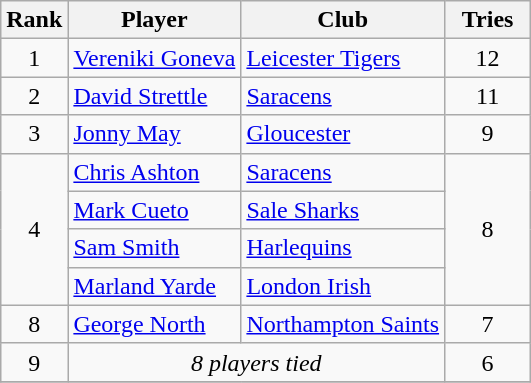<table class="wikitable" style="text-align:center">
<tr>
<th>Rank</th>
<th>Player</th>
<th>Club</th>
<th style="width:50px;">Tries</th>
</tr>
<tr>
<td>1</td>
<td align=left> <a href='#'>Vereniki Goneva</a></td>
<td align=left><a href='#'>Leicester Tigers</a></td>
<td>12</td>
</tr>
<tr>
<td>2</td>
<td align=left> <a href='#'>David Strettle</a></td>
<td align=left><a href='#'>Saracens</a></td>
<td>11</td>
</tr>
<tr>
<td>3</td>
<td align=left> <a href='#'>Jonny May</a></td>
<td align=left><a href='#'>Gloucester</a></td>
<td>9</td>
</tr>
<tr>
<td rowspan=4>4</td>
<td align=left> <a href='#'>Chris Ashton</a></td>
<td align=left><a href='#'>Saracens</a></td>
<td rowspan=4>8</td>
</tr>
<tr>
<td align=left> <a href='#'>Mark Cueto</a></td>
<td align=left><a href='#'>Sale Sharks</a></td>
</tr>
<tr>
<td align=left> <a href='#'>Sam Smith</a></td>
<td align=left><a href='#'>Harlequins</a></td>
</tr>
<tr>
<td align=left> <a href='#'>Marland Yarde</a></td>
<td align=left><a href='#'>London Irish</a></td>
</tr>
<tr>
<td>8</td>
<td align=left> <a href='#'>George North</a></td>
<td align=left><a href='#'>Northampton Saints</a></td>
<td>7</td>
</tr>
<tr>
<td>9</td>
<td colspan=2><em>8 players tied</em></td>
<td>6</td>
</tr>
<tr>
</tr>
</table>
